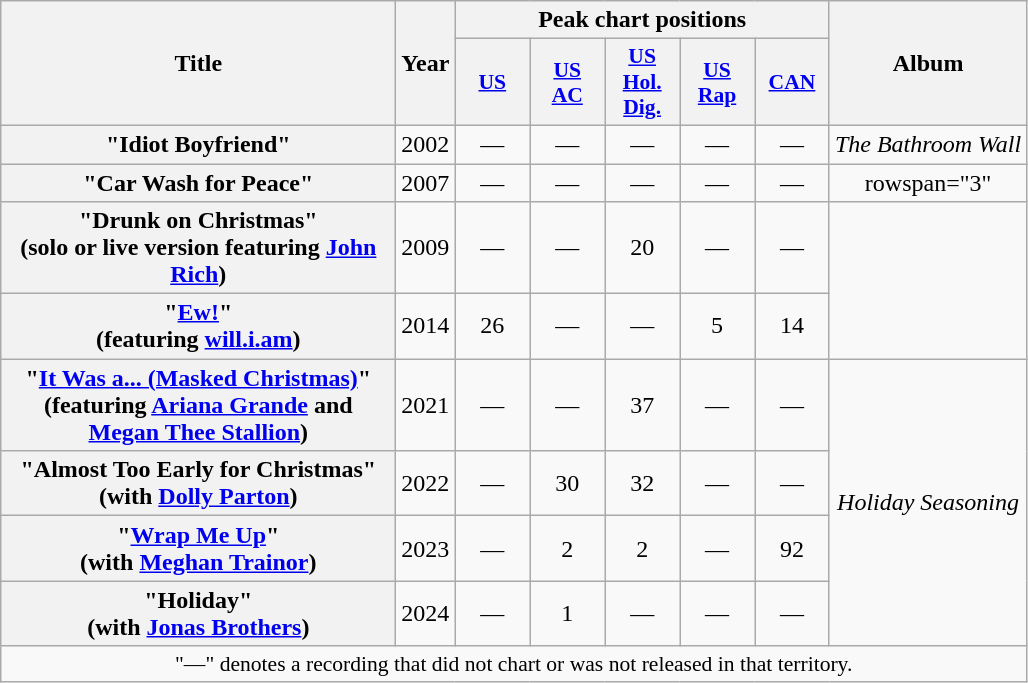<table class="wikitable plainrowheaders" style="text-align:center;">
<tr>
<th scope="col" rowspan="2" style="width:16em;">Title</th>
<th scope="col" rowspan="2">Year</th>
<th scope="col" colspan="5">Peak chart positions</th>
<th scope="col" rowspan="2">Album</th>
</tr>
<tr>
<th scope="col" style="width:3em;font-size:90%;"><a href='#'>US</a><br></th>
<th scope="col" style="width:3em;font-size:90%;"><a href='#'>US<br>AC</a><br></th>
<th scope="col" style="width:3em;font-size:90%;"><a href='#'>US<br>Hol.<br>Dig.</a><br></th>
<th scope="col" style="width:3em;font-size:90%;"><a href='#'>US<br>Rap</a><br></th>
<th scope="col" style="width:3em;font-size:90%;"><a href='#'>CAN</a><br></th>
</tr>
<tr>
<th scope="row">"Idiot Boyfriend"</th>
<td>2002</td>
<td>—</td>
<td>—</td>
<td>—</td>
<td>—</td>
<td>—</td>
<td><em>The Bathroom Wall</em></td>
</tr>
<tr>
<th scope="row">"Car Wash for Peace"</th>
<td>2007</td>
<td>—</td>
<td>—</td>
<td>—</td>
<td>—</td>
<td>—</td>
<td>rowspan="3" </td>
</tr>
<tr>
<th scope="row">"Drunk on Christmas"<br><span>(solo or live version featuring <a href='#'>John Rich</a>)</span></th>
<td>2009</td>
<td>—</td>
<td>—</td>
<td>20</td>
<td>—</td>
<td>—</td>
</tr>
<tr>
<th scope="row">"<a href='#'>Ew!</a>"<br><span>(featuring <a href='#'>will.i.am</a>)</span></th>
<td>2014</td>
<td>26</td>
<td>—</td>
<td>—</td>
<td>5</td>
<td>14</td>
</tr>
<tr>
<th scope="row">"<a href='#'>It Was a... (Masked Christmas)</a>"<br><span>(featuring <a href='#'>Ariana Grande</a> and <a href='#'>Megan Thee Stallion</a>)</span></th>
<td>2021</td>
<td>—</td>
<td>—</td>
<td>37</td>
<td>—</td>
<td>—</td>
<td rowspan="4"><em>Holiday Seasoning</em></td>
</tr>
<tr>
<th scope="row">"Almost Too Early for Christmas"<br><span>(with <a href='#'>Dolly Parton</a>)</span></th>
<td>2022</td>
<td>—</td>
<td>30</td>
<td>32</td>
<td>—</td>
<td>—</td>
</tr>
<tr>
<th scope="row">"<a href='#'>Wrap Me Up</a>"<br><span>(with <a href='#'>Meghan Trainor</a>)</span></th>
<td>2023</td>
<td>—</td>
<td>2</td>
<td>2</td>
<td>—</td>
<td>92</td>
</tr>
<tr>
<th scope="row">"Holiday"<br><span>(with <a href='#'>Jonas Brothers</a>)</span></th>
<td>2024</td>
<td>—</td>
<td>1</td>
<td>—</td>
<td>—</td>
<td>—</td>
</tr>
<tr>
<td colspan="8" style="font-size:90%">"—" denotes a recording that did not chart or was not released in that territory.</td>
</tr>
</table>
